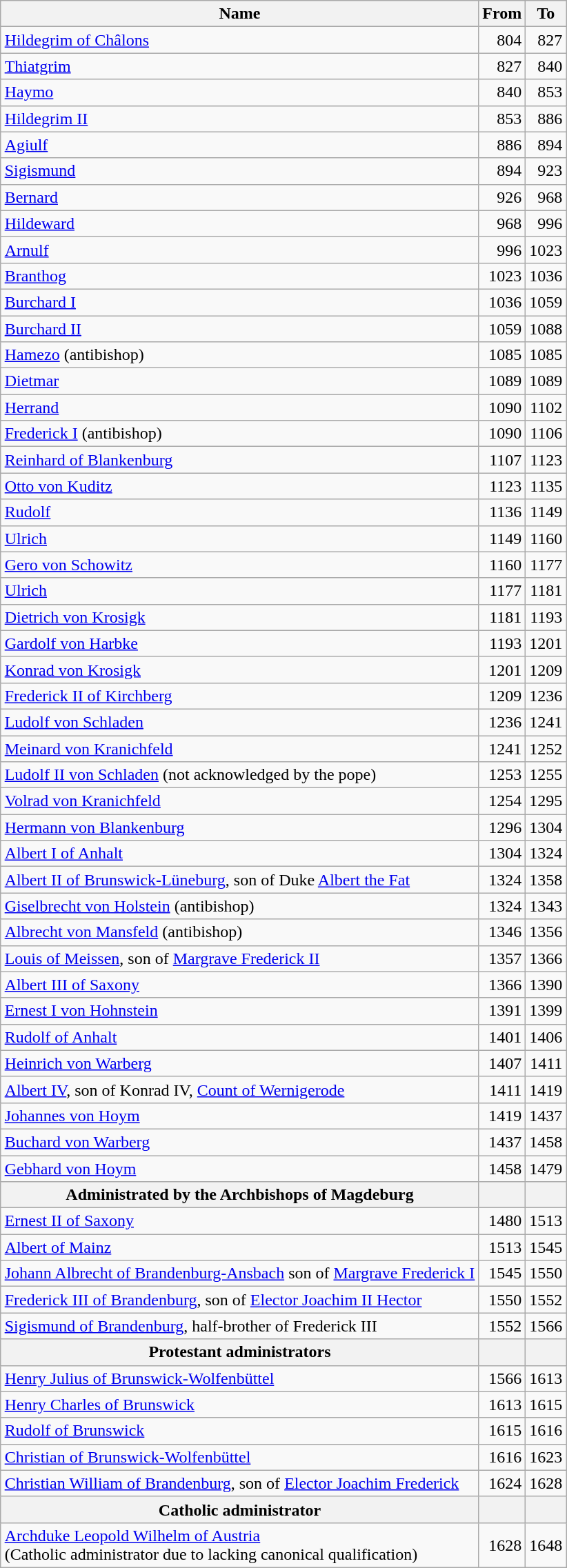<table class="wikitable"  style="margin:1em auto;">
<tr>
<th bgcolor="silver">Name</th>
<th bgcolor="silver">From</th>
<th bgcolor="silver">To</th>
</tr>
<tr>
<td><a href='#'>Hildegrim of Châlons</a></td>
<td align="right">804</td>
<td align="right">827</td>
</tr>
<tr>
<td><a href='#'>Thiatgrim</a></td>
<td align="right">827</td>
<td align="right">840</td>
</tr>
<tr>
<td><a href='#'>Haymo</a></td>
<td align="right">840</td>
<td align="right">853</td>
</tr>
<tr>
<td><a href='#'>Hildegrim II</a></td>
<td align="right">853</td>
<td align="right">886</td>
</tr>
<tr>
<td><a href='#'>Agiulf</a></td>
<td align="right">886</td>
<td align="right">894</td>
</tr>
<tr>
<td><a href='#'>Sigismund</a></td>
<td align="right">894</td>
<td align="right">923</td>
</tr>
<tr>
<td><a href='#'>Bernard</a></td>
<td align="right">926</td>
<td align="right">968</td>
</tr>
<tr>
<td><a href='#'>Hildeward</a></td>
<td align="right">968</td>
<td align="right">996</td>
</tr>
<tr>
<td><a href='#'>Arnulf</a></td>
<td align="right">996</td>
<td align="right">1023</td>
</tr>
<tr>
<td><a href='#'>Branthog</a></td>
<td align="right">1023</td>
<td align="right">1036</td>
</tr>
<tr>
<td><a href='#'>Burchard I</a></td>
<td align="right">1036</td>
<td align="right">1059</td>
</tr>
<tr>
<td><a href='#'>Burchard II</a></td>
<td align="right">1059</td>
<td align="right">1088</td>
</tr>
<tr>
<td><a href='#'>Hamezo</a> (antibishop)</td>
<td align="right">1085</td>
<td align="right">1085</td>
</tr>
<tr>
<td><a href='#'>Dietmar</a></td>
<td align="right">1089</td>
<td align="right">1089</td>
</tr>
<tr>
<td><a href='#'>Herrand</a></td>
<td align="right">1090</td>
<td align="right">1102</td>
</tr>
<tr>
<td><a href='#'>Frederick I</a> (antibishop)</td>
<td align="right">1090</td>
<td align="right">1106</td>
</tr>
<tr>
<td><a href='#'>Reinhard of Blankenburg</a></td>
<td align="right">1107</td>
<td align="right">1123</td>
</tr>
<tr>
<td><a href='#'>Otto von Kuditz</a></td>
<td align="right">1123</td>
<td align="right">1135</td>
</tr>
<tr>
<td><a href='#'>Rudolf</a></td>
<td align="right">1136</td>
<td align="right">1149</td>
</tr>
<tr>
<td><a href='#'>Ulrich</a></td>
<td align="right">1149</td>
<td align="right">1160</td>
</tr>
<tr>
<td><a href='#'>Gero von Schowitz</a></td>
<td align="right">1160</td>
<td align="right">1177</td>
</tr>
<tr>
<td><a href='#'>Ulrich</a></td>
<td align="right">1177</td>
<td align="right">1181</td>
</tr>
<tr>
<td><a href='#'>Dietrich von Krosigk</a></td>
<td align="right">1181</td>
<td align="right">1193</td>
</tr>
<tr>
<td><a href='#'>Gardolf von Harbke</a></td>
<td align="right">1193</td>
<td align="right">1201</td>
</tr>
<tr>
<td><a href='#'>Konrad von Krosigk</a></td>
<td align="right">1201</td>
<td align="right">1209</td>
</tr>
<tr>
<td><a href='#'>Frederick II of Kirchberg</a></td>
<td align="right">1209</td>
<td align="right">1236</td>
</tr>
<tr>
<td><a href='#'>Ludolf von Schladen</a></td>
<td align="right">1236</td>
<td align="right">1241</td>
</tr>
<tr>
<td><a href='#'>Meinard von Kranichfeld</a></td>
<td align="right">1241</td>
<td align="right">1252</td>
</tr>
<tr>
<td><a href='#'>Ludolf II von Schladen</a> (not acknowledged by the pope)</td>
<td align="right">1253</td>
<td align="right">1255</td>
</tr>
<tr>
<td><a href='#'>Volrad von Kranichfeld</a></td>
<td align="right">1254</td>
<td align="right">1295</td>
</tr>
<tr>
<td><a href='#'>Hermann von Blankenburg</a></td>
<td align="right">1296</td>
<td align="right">1304</td>
</tr>
<tr>
<td><a href='#'>Albert I of Anhalt</a></td>
<td align="right">1304</td>
<td align="right">1324</td>
</tr>
<tr>
<td><a href='#'>Albert II of Brunswick-Lüneburg</a>, son of Duke <a href='#'>Albert the Fat</a></td>
<td align="right">1324</td>
<td align="right">1358</td>
</tr>
<tr>
<td><a href='#'>Giselbrecht von Holstein</a> (antibishop)</td>
<td align="right">1324</td>
<td align="right">1343</td>
</tr>
<tr>
<td><a href='#'>Albrecht von Mansfeld</a> (antibishop)</td>
<td align="right">1346</td>
<td align="right">1356</td>
</tr>
<tr>
<td><a href='#'>Louis of Meissen</a>, son of <a href='#'>Margrave Frederick II</a></td>
<td align="right">1357</td>
<td align="right">1366</td>
</tr>
<tr>
<td><a href='#'>Albert III of Saxony</a></td>
<td align="right">1366</td>
<td align="right">1390</td>
</tr>
<tr>
<td><a href='#'>Ernest I von Hohnstein</a></td>
<td align="right">1391</td>
<td align="right">1399</td>
</tr>
<tr>
<td><a href='#'>Rudolf of Anhalt</a></td>
<td align="right">1401</td>
<td align="right">1406</td>
</tr>
<tr>
<td><a href='#'>Heinrich von Warberg</a></td>
<td align="right">1407</td>
<td align="right">1411</td>
</tr>
<tr>
<td><a href='#'>Albert IV</a>, son of Konrad IV, <a href='#'>Count of Wernigerode</a></td>
<td align="right">1411</td>
<td align="right">1419</td>
</tr>
<tr>
<td><a href='#'>Johannes von Hoym</a></td>
<td align="right">1419</td>
<td align="right">1437</td>
</tr>
<tr>
<td><a href='#'>Buchard von Warberg</a></td>
<td align="right">1437</td>
<td align="right">1458</td>
</tr>
<tr>
<td><a href='#'>Gebhard von Hoym</a></td>
<td align="right">1458</td>
<td align="right">1479</td>
</tr>
<tr>
<th bgcolor="silver">Administrated by the Archbishops of Magdeburg</th>
<th bgcolor="silver"></th>
<th bgcolor="silver"></th>
</tr>
<tr>
<td><a href='#'>Ernest II of Saxony</a></td>
<td align="right">1480</td>
<td align="right">1513</td>
</tr>
<tr>
<td><a href='#'>Albert of Mainz</a></td>
<td align="right">1513</td>
<td align="right">1545</td>
</tr>
<tr>
<td><a href='#'>Johann Albrecht of Brandenburg-Ansbach</a> son of <a href='#'>Margrave Frederick I</a></td>
<td align="right">1545</td>
<td align="right">1550</td>
</tr>
<tr>
<td><a href='#'>Frederick III of Brandenburg</a>, son of <a href='#'>Elector Joachim II Hector</a></td>
<td align="right">1550</td>
<td align="right">1552</td>
</tr>
<tr>
<td><a href='#'>Sigismund of Brandenburg</a>, half-brother of Frederick III</td>
<td align="right">1552</td>
<td align="right">1566</td>
</tr>
<tr>
<th bgcolor="silver">Protestant administrators</th>
<th bgcolor="silver"></th>
<th bgcolor="silver"></th>
</tr>
<tr>
<td><a href='#'>Henry Julius of Brunswick-Wolfenbüttel</a></td>
<td align="right">1566</td>
<td align="right">1613</td>
</tr>
<tr>
<td><a href='#'>Henry Charles of Brunswick</a></td>
<td align="right">1613</td>
<td align="right">1615</td>
</tr>
<tr>
<td><a href='#'>Rudolf of Brunswick</a></td>
<td align="right">1615</td>
<td align="right">1616</td>
</tr>
<tr>
<td><a href='#'>Christian of Brunswick-Wolfenbüttel</a></td>
<td align="right">1616</td>
<td align="right">1623</td>
</tr>
<tr>
<td><a href='#'>Christian William of Brandenburg</a>, son of <a href='#'>Elector Joachim Frederick</a></td>
<td align="right">1624</td>
<td align="right">1628</td>
</tr>
<tr>
<th bgcolor="silver">Catholic administrator</th>
<th bgcolor="silver"></th>
<th bgcolor="silver"></th>
</tr>
<tr>
<td><a href='#'>Archduke Leopold Wilhelm of Austria</a><br>(Catholic administrator due to lacking canonical qualification)</td>
<td align="right">1628</td>
<td align="right">1648</td>
</tr>
</table>
